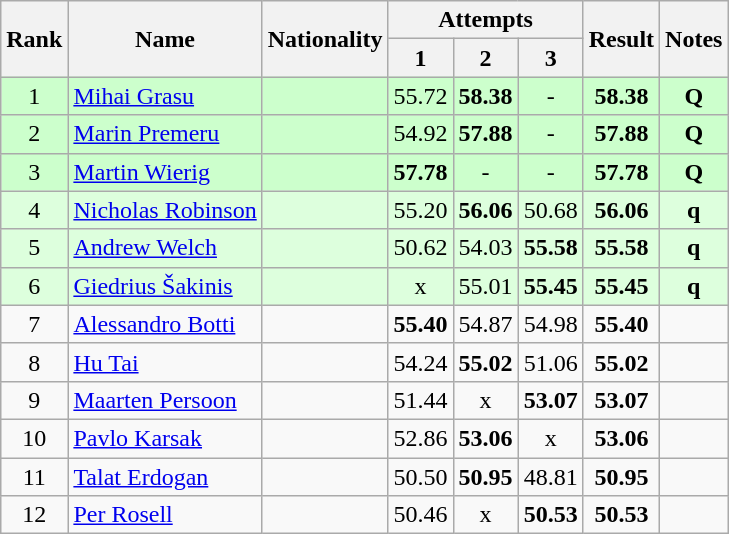<table class="wikitable sortable" style="text-align:center">
<tr>
<th rowspan=2>Rank</th>
<th rowspan=2>Name</th>
<th rowspan=2>Nationality</th>
<th colspan=3>Attempts</th>
<th rowspan=2>Result</th>
<th rowspan=2>Notes</th>
</tr>
<tr>
<th>1</th>
<th>2</th>
<th>3</th>
</tr>
<tr bgcolor=ccffcc>
<td>1</td>
<td align=left><a href='#'>Mihai Grasu</a></td>
<td align=left></td>
<td>55.72</td>
<td><strong>58.38</strong></td>
<td>-</td>
<td><strong>58.38</strong></td>
<td><strong>Q</strong></td>
</tr>
<tr bgcolor=ccffcc>
<td>2</td>
<td align=left><a href='#'>Marin Premeru</a></td>
<td align=left></td>
<td>54.92</td>
<td><strong>57.88</strong></td>
<td>-</td>
<td><strong>57.88</strong></td>
<td><strong>Q</strong></td>
</tr>
<tr bgcolor=ccffcc>
<td>3</td>
<td align=left><a href='#'>Martin Wierig</a></td>
<td align=left></td>
<td><strong>57.78</strong></td>
<td>-</td>
<td>-</td>
<td><strong>57.78</strong></td>
<td><strong>Q</strong></td>
</tr>
<tr bgcolor=ddffdd>
<td>4</td>
<td align=left><a href='#'>Nicholas Robinson</a></td>
<td align=left></td>
<td>55.20</td>
<td><strong>56.06</strong></td>
<td>50.68</td>
<td><strong>56.06</strong></td>
<td><strong>q</strong></td>
</tr>
<tr bgcolor=ddffdd>
<td>5</td>
<td align=left><a href='#'>Andrew Welch</a></td>
<td align=left></td>
<td>50.62</td>
<td>54.03</td>
<td><strong>55.58</strong></td>
<td><strong>55.58</strong></td>
<td><strong>q</strong></td>
</tr>
<tr bgcolor=ddffdd>
<td>6</td>
<td align=left><a href='#'>Giedrius Šakinis</a></td>
<td align=left></td>
<td>x</td>
<td>55.01</td>
<td><strong>55.45</strong></td>
<td><strong>55.45</strong></td>
<td><strong>q</strong></td>
</tr>
<tr>
<td>7</td>
<td align=left><a href='#'>Alessandro Botti</a></td>
<td align=left></td>
<td><strong>55.40</strong></td>
<td>54.87</td>
<td>54.98</td>
<td><strong>55.40</strong></td>
<td></td>
</tr>
<tr>
<td>8</td>
<td align=left><a href='#'>Hu Tai</a></td>
<td align=left></td>
<td>54.24</td>
<td><strong>55.02</strong></td>
<td>51.06</td>
<td><strong>55.02</strong></td>
<td></td>
</tr>
<tr>
<td>9</td>
<td align=left><a href='#'>Maarten Persoon</a></td>
<td align=left></td>
<td>51.44</td>
<td>x</td>
<td><strong>53.07</strong></td>
<td><strong>53.07</strong></td>
<td></td>
</tr>
<tr>
<td>10</td>
<td align=left><a href='#'>Pavlo Karsak</a></td>
<td align=left></td>
<td>52.86</td>
<td><strong>53.06</strong></td>
<td>x</td>
<td><strong>53.06</strong></td>
<td></td>
</tr>
<tr>
<td>11</td>
<td align=left><a href='#'>Talat Erdogan</a></td>
<td align=left></td>
<td>50.50</td>
<td><strong>50.95</strong></td>
<td>48.81</td>
<td><strong>50.95</strong></td>
<td></td>
</tr>
<tr>
<td>12</td>
<td align=left><a href='#'>Per Rosell</a></td>
<td align=left></td>
<td>50.46</td>
<td>x</td>
<td><strong>50.53</strong></td>
<td><strong>50.53</strong></td>
<td></td>
</tr>
</table>
